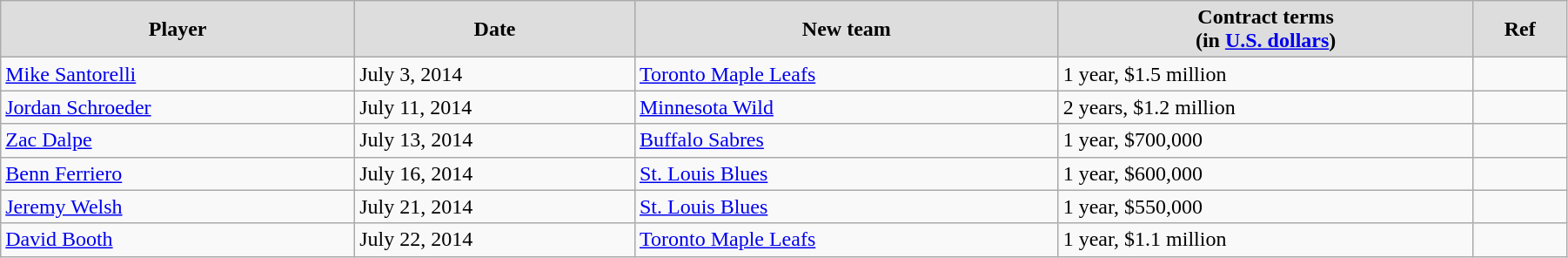<table class="wikitable" style="width:95%;">
<tr style="text-align:center; background:#ddd;">
<td><strong>Player</strong></td>
<td><strong>Date</strong></td>
<td><strong>New team</strong></td>
<td><strong>Contract terms</strong><br><strong>(in <a href='#'>U.S. dollars</a>)</strong></td>
<td><strong>Ref</strong></td>
</tr>
<tr>
<td><a href='#'>Mike Santorelli</a></td>
<td>July 3, 2014</td>
<td><a href='#'>Toronto Maple Leafs</a></td>
<td>1 year, $1.5 million</td>
<td></td>
</tr>
<tr>
<td><a href='#'>Jordan Schroeder</a></td>
<td>July 11, 2014</td>
<td><a href='#'>Minnesota Wild</a></td>
<td>2 years, $1.2 million</td>
<td></td>
</tr>
<tr>
<td><a href='#'>Zac Dalpe</a></td>
<td>July 13, 2014</td>
<td><a href='#'>Buffalo Sabres</a></td>
<td>1 year, $700,000</td>
<td></td>
</tr>
<tr>
<td><a href='#'>Benn Ferriero</a></td>
<td>July 16, 2014</td>
<td><a href='#'>St. Louis Blues</a></td>
<td>1 year, $600,000</td>
<td></td>
</tr>
<tr>
<td><a href='#'>Jeremy Welsh</a></td>
<td>July 21, 2014</td>
<td><a href='#'>St. Louis Blues</a></td>
<td>1 year, $550,000</td>
<td></td>
</tr>
<tr>
<td><a href='#'>David Booth</a></td>
<td>July 22, 2014</td>
<td><a href='#'>Toronto Maple Leafs</a></td>
<td>1 year, $1.1 million</td>
<td></td>
</tr>
</table>
